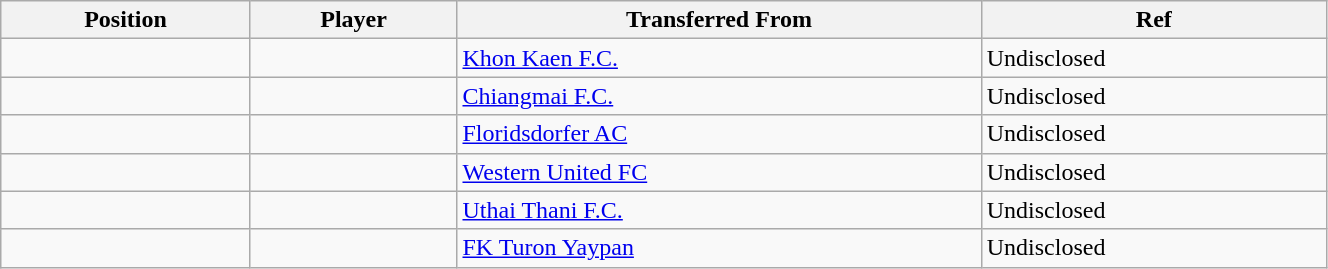<table class="wikitable sortable" style="width:70%; text-align:center; font-size:100%; text-align:left;">
<tr>
<th>Position</th>
<th>Player</th>
<th>Transferred From</th>
<th>Ref</th>
</tr>
<tr>
<td></td>
<td></td>
<td> <a href='#'>Khon Kaen F.C.</a></td>
<td>Undisclosed  </td>
</tr>
<tr>
<td></td>
<td></td>
<td> <a href='#'>Chiangmai F.C.</a></td>
<td>Undisclosed  </td>
</tr>
<tr>
<td></td>
<td></td>
<td> <a href='#'>Floridsdorfer AC</a></td>
<td>Undisclosed  </td>
</tr>
<tr>
<td></td>
<td></td>
<td> <a href='#'>Western United FC</a></td>
<td>Undisclosed  </td>
</tr>
<tr>
<td></td>
<td></td>
<td> <a href='#'>Uthai Thani F.C.</a></td>
<td>Undisclosed  </td>
</tr>
<tr>
<td></td>
<td></td>
<td> <a href='#'>FK Turon Yaypan</a></td>
<td>Undisclosed  </td>
</tr>
</table>
